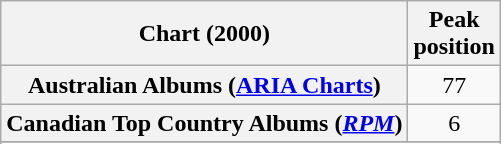<table class="wikitable plainrowheaders" style="text-align:center;">
<tr>
<th>Chart (2000)</th>
<th>Peak<br>position</th>
</tr>
<tr>
<th scope="row">Australian Albums (<a href='#'>ARIA Charts</a>)</th>
<td>77</td>
</tr>
<tr>
<th scope="row">Canadian Top Country Albums (<a href='#'><em>RPM</em></a>)</th>
<td>6</td>
</tr>
<tr>
</tr>
<tr>
</tr>
<tr>
</tr>
</table>
